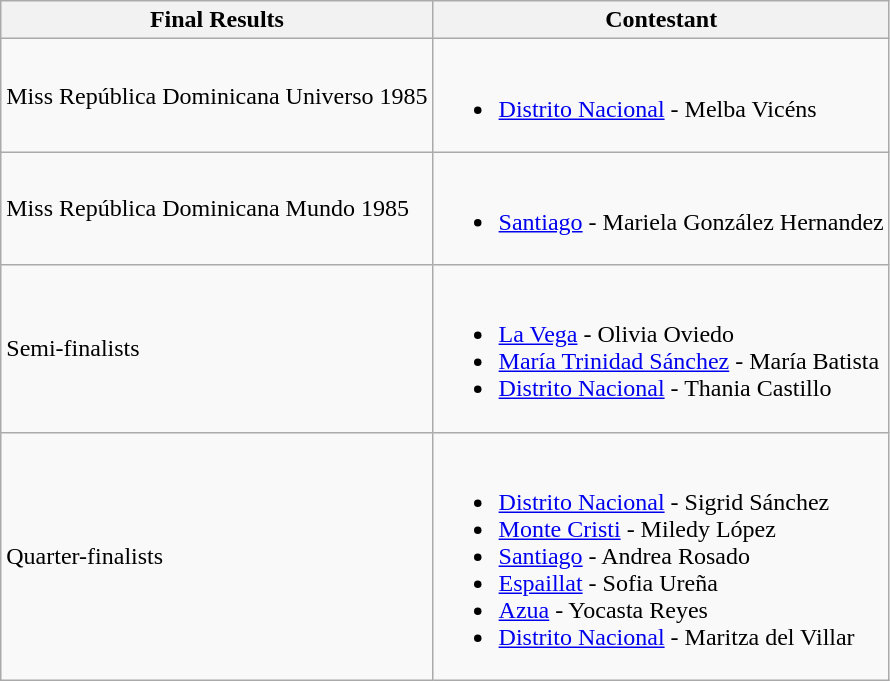<table class="wikitable">
<tr>
<th>Final Results</th>
<th>Contestant</th>
</tr>
<tr>
<td>Miss República Dominicana Universo 1985</td>
<td><br><ul><li><a href='#'>Distrito Nacional</a> - Melba Vicéns</li></ul></td>
</tr>
<tr>
<td>Miss República Dominicana Mundo 1985</td>
<td><br><ul><li><a href='#'>Santiago</a> - Mariela González Hernandez</li></ul></td>
</tr>
<tr>
<td>Semi-finalists</td>
<td><br><ul><li><a href='#'>La Vega</a> - Olivia Oviedo</li><li><a href='#'>María Trinidad Sánchez</a> - María Batista</li><li><a href='#'>Distrito Nacional</a> - Thania Castillo</li></ul></td>
</tr>
<tr>
<td>Quarter-finalists</td>
<td><br><ul><li><a href='#'>Distrito Nacional</a> - Sigrid Sánchez</li><li><a href='#'>Monte Cristi</a> - Miledy López</li><li><a href='#'>Santiago</a> - Andrea Rosado</li><li><a href='#'>Espaillat</a> - Sofia Ureña</li><li><a href='#'>Azua</a> - Yocasta Reyes</li><li><a href='#'>Distrito Nacional</a> - Maritza del Villar</li></ul></td>
</tr>
</table>
